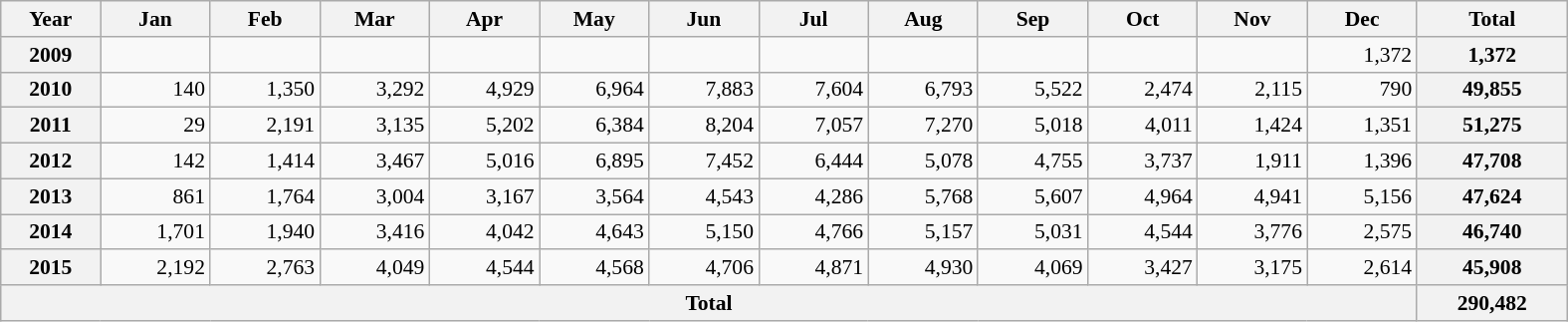<table class=wikitable style="text-align:right; font-size:0.9em; width:1050px;">
<tr>
<th>Year</th>
<th>Jan</th>
<th>Feb</th>
<th>Mar</th>
<th>Apr</th>
<th>May</th>
<th>Jun</th>
<th>Jul</th>
<th>Aug</th>
<th>Sep</th>
<th>Oct</th>
<th>Nov</th>
<th>Dec</th>
<th>Total</th>
</tr>
<tr>
<th>2009</th>
<td></td>
<td></td>
<td></td>
<td></td>
<td></td>
<td></td>
<td></td>
<td></td>
<td></td>
<td></td>
<td></td>
<td>1,372</td>
<th>1,372</th>
</tr>
<tr>
<th>2010</th>
<td>140</td>
<td>1,350</td>
<td>3,292</td>
<td>4,929</td>
<td>6,964</td>
<td>7,883</td>
<td>7,604</td>
<td>6,793</td>
<td>5,522</td>
<td>2,474</td>
<td>2,115</td>
<td>790</td>
<th>49,855</th>
</tr>
<tr>
<th>2011</th>
<td>29</td>
<td>2,191</td>
<td>3,135</td>
<td>5,202</td>
<td>6,384</td>
<td>8,204</td>
<td>7,057</td>
<td>7,270</td>
<td>5,018</td>
<td>4,011</td>
<td>1,424</td>
<td>1,351</td>
<th>51,275</th>
</tr>
<tr>
<th>2012</th>
<td>142</td>
<td>1,414</td>
<td>3,467</td>
<td>5,016</td>
<td>6,895</td>
<td>7,452</td>
<td>6,444</td>
<td>5,078</td>
<td>4,755</td>
<td>3,737</td>
<td>1,911</td>
<td>1,396</td>
<th>47,708</th>
</tr>
<tr>
<th>2013</th>
<td>861</td>
<td>1,764</td>
<td>3,004</td>
<td>3,167</td>
<td>3,564</td>
<td>4,543</td>
<td>4,286</td>
<td>5,768</td>
<td>5,607</td>
<td>4,964</td>
<td>4,941</td>
<td>5,156</td>
<th>47,624</th>
</tr>
<tr>
<th>2014</th>
<td>1,701</td>
<td>1,940</td>
<td>3,416</td>
<td>4,042</td>
<td>4,643</td>
<td>5,150</td>
<td>4,766</td>
<td>5,157</td>
<td>5,031</td>
<td>4,544</td>
<td>3,776</td>
<td>2,575</td>
<th>46,740</th>
</tr>
<tr>
<th>2015</th>
<td>2,192</td>
<td>2,763</td>
<td>4,049</td>
<td>4,544</td>
<td>4,568</td>
<td>4,706</td>
<td>4,871</td>
<td>4,930</td>
<td>4,069</td>
<td>3,427</td>
<td>3,175</td>
<td>2,614</td>
<th>45,908</th>
</tr>
<tr>
<th colspan=13>Total</th>
<th>290,482</th>
</tr>
</table>
